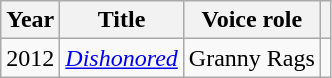<table class="wikitable unsortable">
<tr>
<th>Year</th>
<th>Title</th>
<th>Voice role</th>
<th scope="col" class="unsortable"></th>
</tr>
<tr>
<td>2012</td>
<td><em><a href='#'>Dishonored</a></em></td>
<td>Granny Rags</td>
<td style="text-align: center;"></td>
</tr>
</table>
